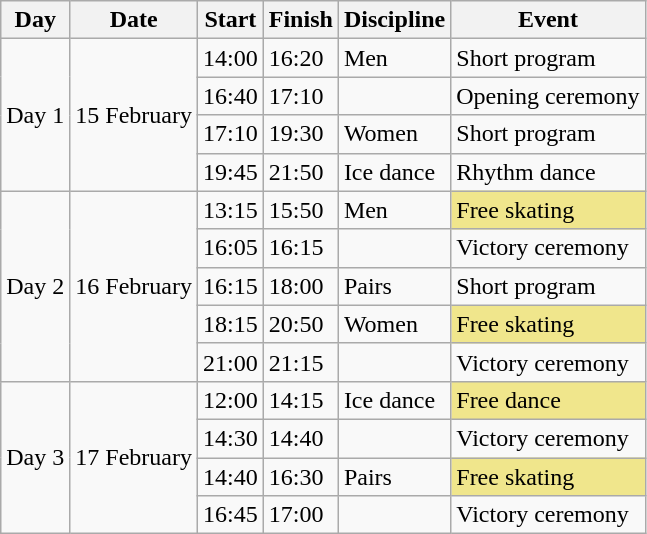<table class="wikitable">
<tr>
<th>Day</th>
<th>Date</th>
<th>Start</th>
<th>Finish</th>
<th>Discipline</th>
<th>Event</th>
</tr>
<tr>
<td rowspan=4>Day 1</td>
<td rowspan=4>15 February</td>
<td>14:00</td>
<td>16:20</td>
<td>Men</td>
<td>Short program</td>
</tr>
<tr>
<td>16:40</td>
<td>17:10</td>
<td></td>
<td>Opening ceremony</td>
</tr>
<tr>
<td>17:10</td>
<td>19:30</td>
<td>Women</td>
<td>Short program</td>
</tr>
<tr>
<td>19:45</td>
<td>21:50</td>
<td>Ice dance</td>
<td>Rhythm dance</td>
</tr>
<tr>
<td rowspan=5>Day 2</td>
<td rowspan=5>16 February</td>
<td>13:15</td>
<td>15:50</td>
<td>Men</td>
<td bgcolor=#f0e68c>Free skating</td>
</tr>
<tr>
<td>16:05</td>
<td>16:15</td>
<td></td>
<td>Victory ceremony</td>
</tr>
<tr>
<td>16:15</td>
<td>18:00</td>
<td>Pairs</td>
<td>Short program</td>
</tr>
<tr>
<td>18:15</td>
<td>20:50</td>
<td>Women</td>
<td bgcolor=#f0e68c>Free skating</td>
</tr>
<tr>
<td>21:00</td>
<td>21:15</td>
<td></td>
<td>Victory ceremony</td>
</tr>
<tr>
<td rowspan=4>Day 3</td>
<td rowspan=4>17 February</td>
<td>12:00</td>
<td>14:15</td>
<td>Ice dance</td>
<td bgcolor=#f0e68c>Free dance</td>
</tr>
<tr>
<td>14:30</td>
<td>14:40</td>
<td></td>
<td>Victory ceremony</td>
</tr>
<tr>
<td>14:40</td>
<td>16:30</td>
<td>Pairs</td>
<td bgcolor=#f0e68c>Free skating</td>
</tr>
<tr>
<td>16:45</td>
<td>17:00</td>
<td></td>
<td>Victory ceremony</td>
</tr>
</table>
